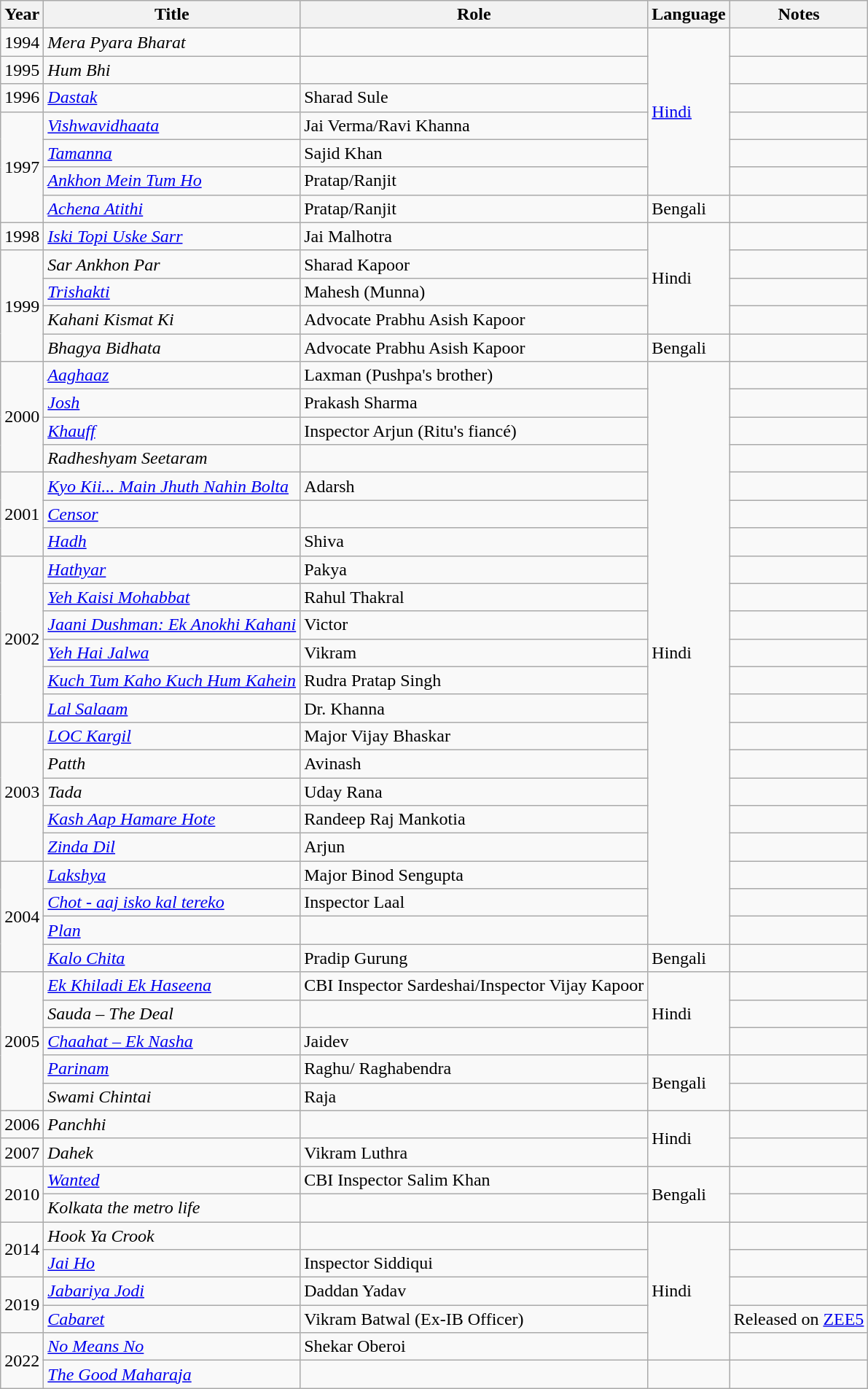<table class="wikitable sortable">
<tr>
<th>Year</th>
<th>Title</th>
<th>Role</th>
<th>Language</th>
<th>Notes</th>
</tr>
<tr>
<td>1994</td>
<td><em>Mera Pyara Bharat</em></td>
<td></td>
<td rowspan="6"><a href='#'>Hindi</a></td>
<td></td>
</tr>
<tr>
<td>1995</td>
<td><em>Hum Bhi</em></td>
<td></td>
<td></td>
</tr>
<tr>
<td>1996</td>
<td><em><a href='#'>Dastak</a></em></td>
<td>Sharad Sule</td>
<td></td>
</tr>
<tr>
<td rowspan="4">1997</td>
<td><em><a href='#'>Vishwavidhaata</a></em></td>
<td>Jai Verma/Ravi Khanna</td>
<td></td>
</tr>
<tr>
<td><em><a href='#'>Tamanna</a></em></td>
<td>Sajid Khan</td>
<td></td>
</tr>
<tr>
<td><em><a href='#'>Ankhon Mein Tum Ho</a></em></td>
<td>Pratap/Ranjit</td>
<td></td>
</tr>
<tr>
<td><em><a href='#'>Achena Atithi</a></em></td>
<td>Pratap/Ranjit</td>
<td>Bengali</td>
<td></td>
</tr>
<tr>
<td>1998</td>
<td><em><a href='#'>Iski Topi Uske Sarr</a></em></td>
<td>Jai Malhotra</td>
<td rowspan="4">Hindi</td>
<td></td>
</tr>
<tr>
<td rowspan="4">1999</td>
<td><em>Sar Ankhon Par</em></td>
<td>Sharad Kapoor</td>
<td></td>
</tr>
<tr>
<td><em><a href='#'>Trishakti</a></em></td>
<td>Mahesh (Munna)</td>
<td></td>
</tr>
<tr>
<td><em>Kahani Kismat Ki</em></td>
<td>Advocate Prabhu Asish Kapoor</td>
<td></td>
</tr>
<tr>
<td><em>Bhagya Bidhata</em></td>
<td>Advocate Prabhu Asish Kapoor</td>
<td>Bengali</td>
<td></td>
</tr>
<tr>
<td rowspan="4">2000</td>
<td><em><a href='#'>Aaghaaz</a></em></td>
<td>Laxman (Pushpa's brother)</td>
<td rowspan="21">Hindi</td>
<td></td>
</tr>
<tr>
<td><em><a href='#'>Josh</a></em></td>
<td>Prakash Sharma</td>
<td></td>
</tr>
<tr>
<td><em><a href='#'>Khauff</a></em></td>
<td>Inspector Arjun (Ritu's fiancé)</td>
<td></td>
</tr>
<tr>
<td><em>Radheshyam Seetaram</em></td>
<td></td>
<td></td>
</tr>
<tr>
<td rowspan="3">2001</td>
<td><em><a href='#'>Kyo Kii... Main Jhuth Nahin Bolta</a></em></td>
<td>Adarsh</td>
<td></td>
</tr>
<tr>
<td><em><a href='#'>Censor</a></em></td>
<td></td>
<td></td>
</tr>
<tr>
<td><em><a href='#'>Hadh</a></em></td>
<td>Shiva</td>
<td></td>
</tr>
<tr>
<td rowspan="6">2002</td>
<td><em><a href='#'>Hathyar</a></em></td>
<td>Pakya</td>
<td></td>
</tr>
<tr>
<td><em><a href='#'>Yeh Kaisi Mohabbat</a> </em></td>
<td>Rahul Thakral</td>
<td></td>
</tr>
<tr>
<td><em><a href='#'>Jaani Dushman: Ek Anokhi Kahani</a></em></td>
<td>Victor</td>
<td></td>
</tr>
<tr>
<td><em><a href='#'>Yeh Hai Jalwa</a></em></td>
<td>Vikram</td>
<td></td>
</tr>
<tr>
<td><em><a href='#'>Kuch Tum Kaho Kuch Hum Kahein</a></em></td>
<td>Rudra Pratap Singh</td>
<td></td>
</tr>
<tr>
<td><em><a href='#'>Lal Salaam</a></em></td>
<td>Dr. Khanna</td>
<td></td>
</tr>
<tr>
<td rowspan="5">2003</td>
<td><em><a href='#'>LOC Kargil</a></em></td>
<td>Major Vijay Bhaskar</td>
<td></td>
</tr>
<tr>
<td><em>Patth</em></td>
<td>Avinash</td>
<td></td>
</tr>
<tr>
<td><em>Tada</em></td>
<td>Uday Rana</td>
<td></td>
</tr>
<tr>
<td><em><a href='#'>Kash Aap Hamare Hote</a></em></td>
<td>Randeep Raj Mankotia</td>
<td></td>
</tr>
<tr>
<td><em><a href='#'>Zinda Dil</a></em></td>
<td>Arjun</td>
<td></td>
</tr>
<tr>
<td rowspan="4">2004</td>
<td><em><a href='#'>Lakshya</a></em></td>
<td>Major Binod Sengupta</td>
<td></td>
</tr>
<tr>
<td><em><a href='#'>Chot - aaj isko kal tereko</a></em></td>
<td>Inspector Laal</td>
<td></td>
</tr>
<tr>
<td><em><a href='#'>Plan</a></em></td>
<td></td>
<td></td>
</tr>
<tr>
<td><em><a href='#'>Kalo Chita</a></em></td>
<td>Pradip Gurung</td>
<td>Bengali</td>
<td></td>
</tr>
<tr>
<td rowspan="5">2005</td>
<td><em><a href='#'>Ek Khiladi Ek Haseena</a></em></td>
<td>CBI Inspector  Sardeshai/Inspector Vijay Kapoor</td>
<td rowspan="3">Hindi</td>
<td></td>
</tr>
<tr>
<td><em>Sauda – The Deal</em></td>
<td></td>
<td></td>
</tr>
<tr>
<td><em><a href='#'>Chaahat – Ek Nasha</a></em></td>
<td>Jaidev</td>
<td></td>
</tr>
<tr>
<td><em><a href='#'>Parinam</a></em></td>
<td>Raghu/ Raghabendra</td>
<td rowspan="2">Bengali</td>
<td></td>
</tr>
<tr>
<td><em>Swami Chintai</em></td>
<td>Raja</td>
<td></td>
</tr>
<tr>
<td>2006</td>
<td><em>Panchhi</em></td>
<td></td>
<td rowspan="2">Hindi</td>
<td></td>
</tr>
<tr>
<td>2007</td>
<td><em>Dahek</em></td>
<td>Vikram Luthra</td>
<td></td>
</tr>
<tr>
<td rowspan="2">2010</td>
<td><em><a href='#'>Wanted</a></em></td>
<td>CBI Inspector Salim Khan</td>
<td rowspan="2">Bengali</td>
<td></td>
</tr>
<tr>
<td><em>Kolkata the metro life</em></td>
<td></td>
<td></td>
</tr>
<tr>
<td rowspan="2">2014</td>
<td><em>Hook Ya Crook</em></td>
<td></td>
<td rowspan="5">Hindi</td>
<td></td>
</tr>
<tr>
<td><em><a href='#'>Jai Ho</a></em></td>
<td>Inspector Siddiqui</td>
<td></td>
</tr>
<tr>
<td rowspan="2">2019</td>
<td><em><a href='#'>Jabariya Jodi</a></em></td>
<td>Daddan Yadav</td>
<td></td>
</tr>
<tr>
<td><a href='#'><em>Cabaret</em></a></td>
<td>Vikram Batwal (Ex-IB Officer)</td>
<td>Released on <a href='#'>ZEE5</a></td>
</tr>
<tr>
<td rowspan="2">2022</td>
<td><em><a href='#'>No Means No</a></em></td>
<td>Shekar Oberoi</td>
<td></td>
</tr>
<tr>
<td><em><a href='#'>The Good Maharaja</a></em></td>
<td></td>
<td></td>
<td></td>
</tr>
</table>
